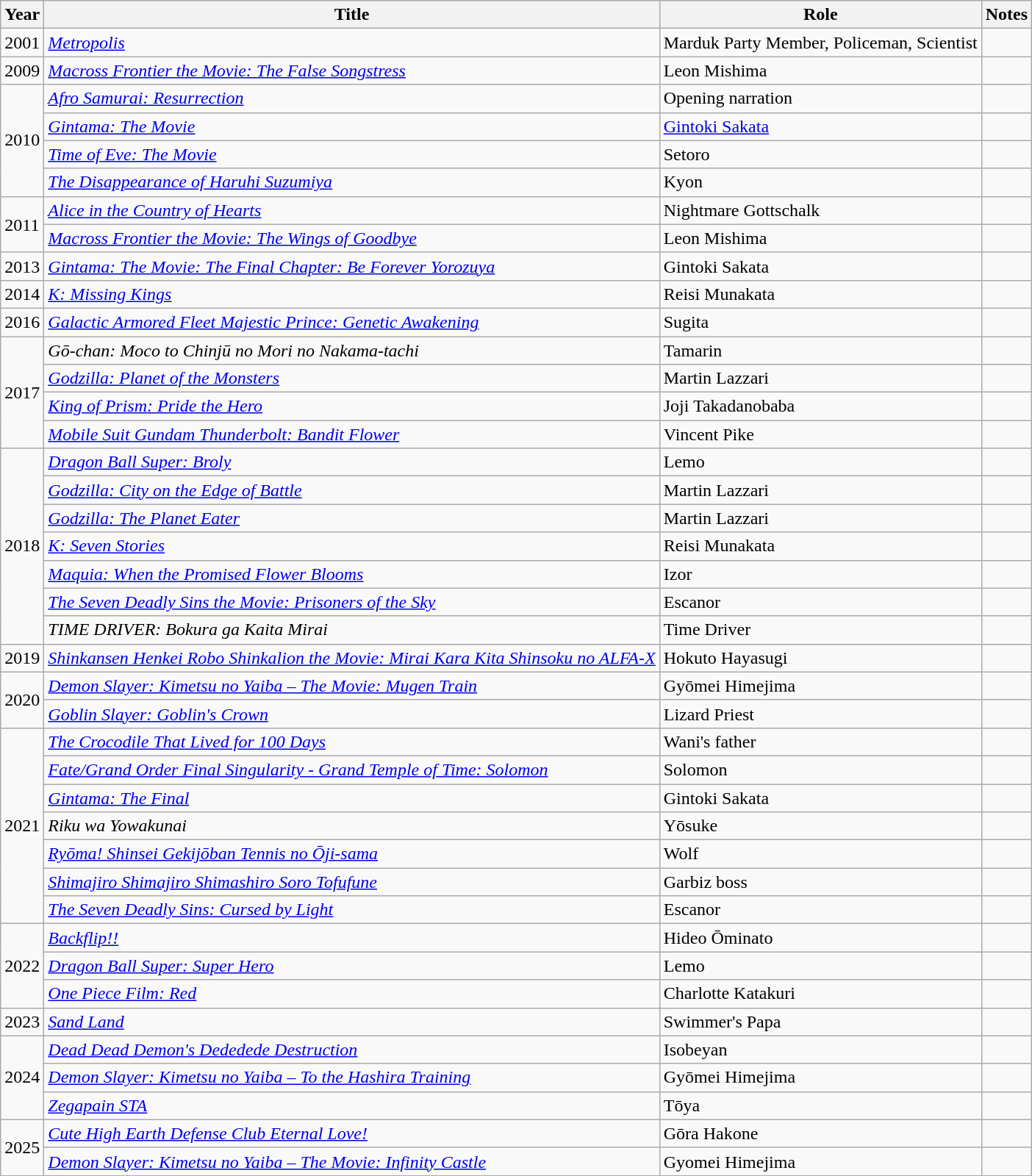<table class="wikitable">
<tr>
<th>Year</th>
<th>Title</th>
<th>Role</th>
<th>Notes</th>
</tr>
<tr>
<td>2001</td>
<td><em><a href='#'>Metropolis</a></em></td>
<td>Marduk Party Member, Policeman, Scientist</td>
<td></td>
</tr>
<tr>
<td>2009</td>
<td><em><a href='#'>Macross Frontier the Movie: The False Songstress</a></em></td>
<td>Leon Mishima</td>
<td></td>
</tr>
<tr>
<td rowspan="4">2010</td>
<td><em><a href='#'>Afro Samurai: Resurrection</a></em></td>
<td>Opening narration</td>
<td></td>
</tr>
<tr>
<td><em><a href='#'>Gintama: The Movie</a></em></td>
<td><a href='#'>Gintoki Sakata</a></td>
<td></td>
</tr>
<tr>
<td><em><a href='#'>Time of Eve: The Movie</a></em></td>
<td>Setoro</td>
<td></td>
</tr>
<tr>
<td><em><a href='#'>The Disappearance of Haruhi Suzumiya</a></em></td>
<td>Kyon</td>
<td></td>
</tr>
<tr>
<td rowspan="2">2011</td>
<td><em><a href='#'>Alice in the Country of Hearts</a></em></td>
<td>Nightmare Gottschalk</td>
<td></td>
</tr>
<tr>
<td><em><a href='#'>Macross Frontier the Movie: The Wings of Goodbye</a></em></td>
<td>Leon Mishima</td>
<td></td>
</tr>
<tr>
<td>2013</td>
<td><em><a href='#'>Gintama: The Movie: The Final Chapter: Be Forever Yorozuya</a></em></td>
<td>Gintoki Sakata</td>
<td></td>
</tr>
<tr>
<td>2014</td>
<td><em><a href='#'>K: Missing Kings</a></em></td>
<td>Reisi Munakata</td>
<td></td>
</tr>
<tr>
<td>2016</td>
<td><em><a href='#'>Galactic Armored Fleet Majestic Prince: Genetic Awakening</a></em></td>
<td>Sugita</td>
<td></td>
</tr>
<tr>
<td rowspan="4">2017</td>
<td><em>Gō-chan: Moco to Chinjū no Mori no Nakama-tachi</em></td>
<td>Tamarin</td>
<td></td>
</tr>
<tr>
<td><em><a href='#'>Godzilla: Planet of the Monsters</a></em></td>
<td>Martin Lazzari</td>
<td></td>
</tr>
<tr>
<td><em><a href='#'>King of Prism: Pride the Hero</a></em></td>
<td>Joji Takadanobaba</td>
<td></td>
</tr>
<tr>
<td><em><a href='#'>Mobile Suit Gundam Thunderbolt: Bandit Flower</a></em></td>
<td>Vincent Pike</td>
<td></td>
</tr>
<tr>
<td rowspan="7">2018</td>
<td><em><a href='#'>Dragon Ball Super: Broly</a></em></td>
<td>Lemo</td>
<td></td>
</tr>
<tr>
<td><em><a href='#'>Godzilla: City on the Edge of Battle</a></em></td>
<td>Martin Lazzari</td>
<td></td>
</tr>
<tr>
<td><em><a href='#'>Godzilla: The Planet Eater</a></em></td>
<td>Martin Lazzari</td>
<td></td>
</tr>
<tr>
<td><em><a href='#'>K: Seven Stories</a></em></td>
<td>Reisi Munakata</td>
<td></td>
</tr>
<tr>
<td><em><a href='#'>Maquia: When the Promised Flower Blooms</a></em></td>
<td>Izor</td>
<td></td>
</tr>
<tr>
<td><em><a href='#'>The Seven Deadly Sins the Movie: Prisoners of the Sky</a></em></td>
<td>Escanor</td>
<td></td>
</tr>
<tr>
<td><em>TIME DRIVER: Bokura ga Kaita Mirai</em></td>
<td>Time Driver</td>
<td></td>
</tr>
<tr>
<td rowspan="1">2019</td>
<td><em><a href='#'>Shinkansen Henkei Robo Shinkalion the Movie: Mirai Kara Kita Shinsoku no ALFA-X</a></em></td>
<td>Hokuto Hayasugi</td>
<td></td>
</tr>
<tr>
<td rowspan="2">2020</td>
<td><em><a href='#'>Demon Slayer: Kimetsu no Yaiba – The Movie: Mugen Train</a></em></td>
<td>Gyōmei Himejima</td>
<td></td>
</tr>
<tr>
<td><em><a href='#'>Goblin Slayer: Goblin's Crown</a></em></td>
<td>Lizard Priest</td>
<td></td>
</tr>
<tr>
<td rowspan="7">2021</td>
<td><em><a href='#'>The Crocodile That Lived for 100 Days</a></em></td>
<td>Wani's father</td>
<td></td>
</tr>
<tr>
<td><em><a href='#'>Fate/Grand Order Final Singularity - Grand Temple of Time: Solomon</a></em></td>
<td>Solomon</td>
<td></td>
</tr>
<tr>
<td><em><a href='#'>Gintama: The Final</a></em></td>
<td>Gintoki Sakata</td>
<td></td>
</tr>
<tr>
<td><em>Riku wa Yowakunai</em></td>
<td>Yōsuke</td>
<td></td>
</tr>
<tr>
<td><em><a href='#'>Ryōma! Shinsei Gekijōban Tennis no Ōji-sama</a></em></td>
<td>Wolf</td>
<td></td>
</tr>
<tr>
<td><em><a href='#'>Shimajiro Shimajiro Shimashiro Soro Tofufune</a></em></td>
<td>Garbiz boss</td>
<td></td>
</tr>
<tr>
<td><em><a href='#'>The Seven Deadly Sins: Cursed by Light</a></em></td>
<td>Escanor</td>
<td></td>
</tr>
<tr>
<td rowspan="3">2022</td>
<td><em><a href='#'>Backflip!!</a></em></td>
<td>Hideo Ōminato</td>
<td></td>
</tr>
<tr>
<td><em><a href='#'>Dragon Ball Super: Super Hero</a></em></td>
<td>Lemo</td>
<td></td>
</tr>
<tr>
<td><em><a href='#'>One Piece Film: Red</a></em></td>
<td>Charlotte Katakuri</td>
<td></td>
</tr>
<tr>
<td>2023</td>
<td><em><a href='#'>Sand Land</a></em></td>
<td>Swimmer's Papa</td>
<td></td>
</tr>
<tr>
<td rowspan="3">2024</td>
<td><em><a href='#'>Dead Dead Demon's Dededede Destruction</a></em></td>
<td>Isobeyan</td>
<td></td>
</tr>
<tr>
<td><em><a href='#'>Demon Slayer: Kimetsu no Yaiba – To the Hashira Training</a></em></td>
<td>Gyōmei Himejima</td>
<td></td>
</tr>
<tr>
<td><em><a href='#'>Zegapain STA</a></em></td>
<td>Tōya</td>
<td></td>
</tr>
<tr>
<td rowspan="2">2025</td>
<td><em><a href='#'>Cute High Earth Defense Club Eternal Love!</a></em></td>
<td>Gōra Hakone</td>
<td></td>
</tr>
<tr>
<td><em><a href='#'>Demon Slayer: Kimetsu no Yaiba – The Movie: Infinity Castle</a></em></td>
<td>Gyomei Himejima</td>
<td></td>
</tr>
<tr>
</tr>
</table>
